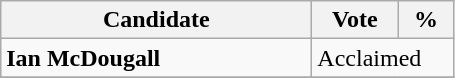<table class="wikitable">
<tr>
<th bgcolor="#DDDDFF" width="200px">Candidate</th>
<th bgcolor="#DDDDFF" width="50px">Vote</th>
<th bgcolor="#DDDDFF" width="30px">%</th>
</tr>
<tr>
<td><strong>Ian McDougall</strong></td>
<td colspan="2">Acclaimed</td>
</tr>
<tr>
</tr>
</table>
